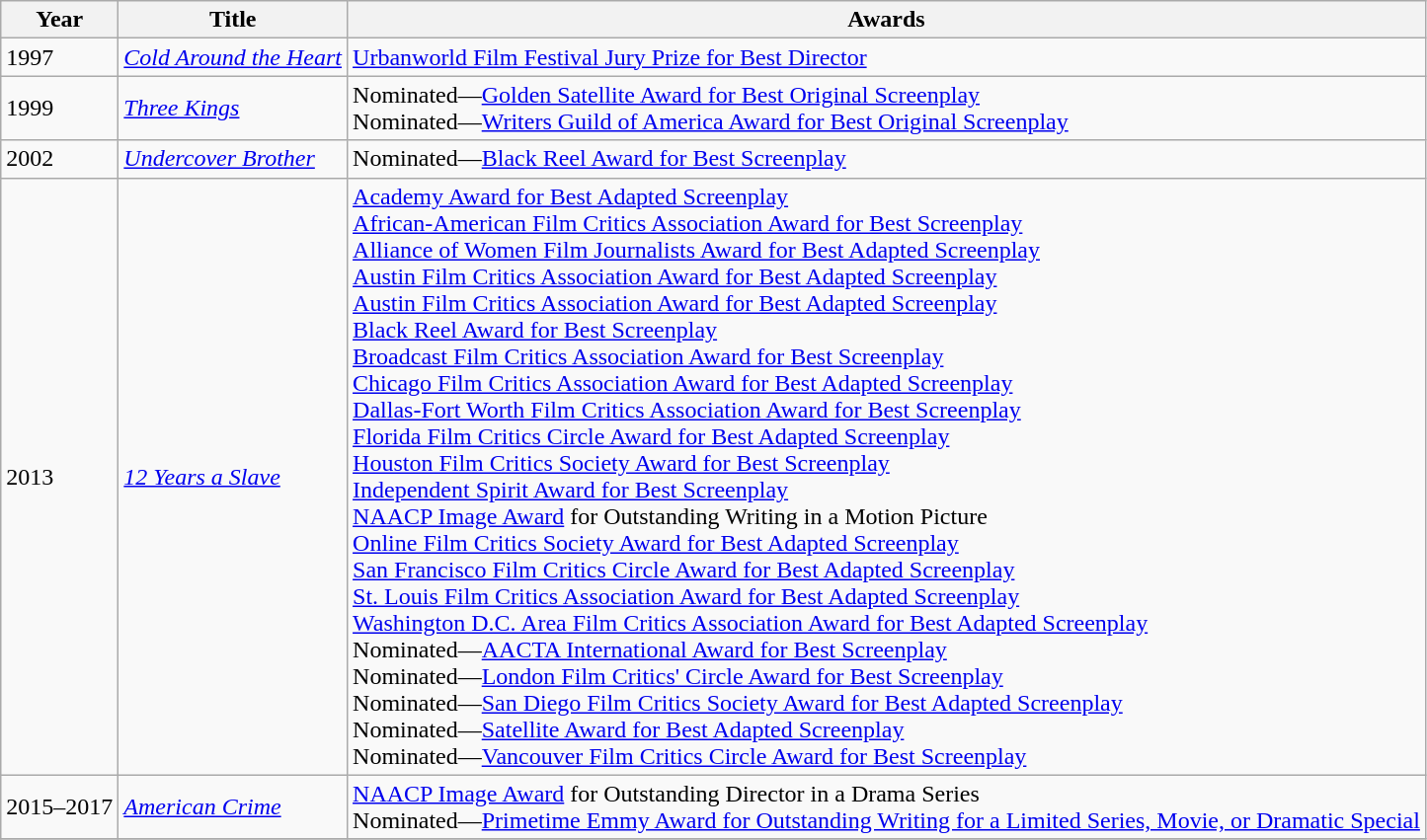<table class="wikitable">
<tr>
<th>Year</th>
<th>Title</th>
<th>Awards</th>
</tr>
<tr>
<td>1997</td>
<td><em><a href='#'>Cold Around the Heart</a></em></td>
<td><a href='#'>Urbanworld Film Festival Jury Prize for Best Director</a></td>
</tr>
<tr>
<td>1999</td>
<td><em><a href='#'>Three Kings</a></em></td>
<td>Nominated—<a href='#'>Golden Satellite Award for Best Original Screenplay</a>  <br> Nominated—<a href='#'>Writers Guild of America Award for Best Original Screenplay</a> </td>
</tr>
<tr>
<td>2002</td>
<td><em><a href='#'>Undercover Brother</a></em></td>
<td>Nominated—<a href='#'>Black Reel Award for Best Screenplay</a></td>
</tr>
<tr>
<td>2013</td>
<td><em><a href='#'>12 Years a Slave</a></em></td>
<td><a href='#'>Academy Award for Best Adapted Screenplay</a><br><a href='#'>African-American Film Critics Association Award for Best Screenplay</a> <br> <a href='#'>Alliance of Women Film Journalists Award for Best Adapted Screenplay</a> <br> <a href='#'>Austin Film Critics Association Award for Best Adapted Screenplay</a> <br> <a href='#'>Austin Film Critics Association Award for Best Adapted Screenplay</a>  <br> <a href='#'>Black Reel Award for Best Screenplay</a> <br> <a href='#'>Broadcast Film Critics Association Award for Best Screenplay</a> <br> <a href='#'>Chicago Film Critics Association Award for Best Adapted Screenplay</a> <br> <a href='#'>Dallas-Fort Worth Film Critics Association Award for Best Screenplay</a> <br> <a href='#'>Florida Film Critics Circle Award for Best Adapted Screenplay</a> <br> <a href='#'>Houston Film Critics Society Award for Best Screenplay</a> <br> <a href='#'>Independent Spirit Award for Best Screenplay</a> <br> <a href='#'>NAACP Image Award</a> for Outstanding Writing in a Motion Picture <br> <a href='#'>Online Film Critics Society Award for Best Adapted Screenplay</a> <br> <a href='#'>San Francisco Film Critics Circle Award for Best Adapted Screenplay</a> <br> <a href='#'>St. Louis Film Critics Association Award for Best Adapted Screenplay</a>  <br> <a href='#'>Washington D.C. Area Film Critics Association Award for Best Adapted Screenplay</a> <br> Nominated—<a href='#'>AACTA International Award for Best Screenplay</a> <br> Nominated—<a href='#'>London Film Critics' Circle Award for Best Screenplay</a> <br> Nominated—<a href='#'>San Diego Film Critics Society Award for Best Adapted Screenplay</a> <br> Nominated—<a href='#'>Satellite Award for Best Adapted Screenplay</a> <br> Nominated—<a href='#'>Vancouver Film Critics Circle Award for Best Screenplay</a></td>
</tr>
<tr>
<td>2015–2017</td>
<td><em><a href='#'>American Crime</a></em></td>
<td><a href='#'>NAACP Image Award</a> for Outstanding Director in a Drama Series<br>Nominated—<a href='#'>Primetime Emmy Award for Outstanding Writing for a Limited Series, Movie, or Dramatic Special</a></td>
</tr>
<tr>
</tr>
</table>
